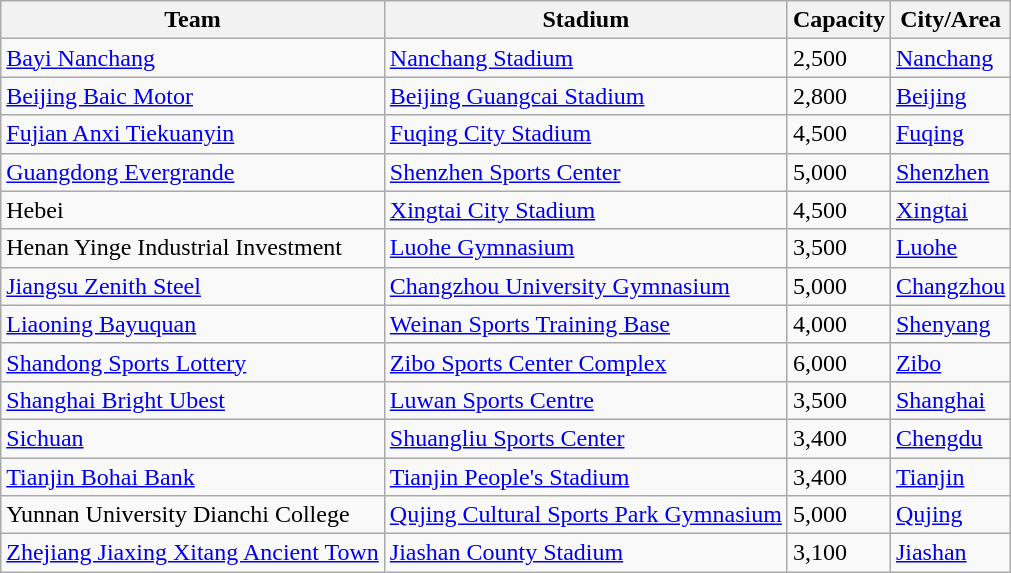<table class="wikitable sortable">
<tr>
<th>Team</th>
<th>Stadium</th>
<th>Capacity</th>
<th>City/Area</th>
</tr>
<tr>
<td><a href='#'>Bayi Nanchang</a></td>
<td><a href='#'>Nanchang Stadium</a></td>
<td>2,500</td>
<td><a href='#'>Nanchang</a></td>
</tr>
<tr>
<td><a href='#'>Beijing Baic Motor</a></td>
<td><a href='#'>Beijing Guangcai Stadium</a></td>
<td>2,800</td>
<td><a href='#'>Beijing</a></td>
</tr>
<tr>
<td><a href='#'>Fujian Anxi Tiekuanyin</a></td>
<td><a href='#'>Fuqing City Stadium</a></td>
<td>4,500</td>
<td><a href='#'>Fuqing</a></td>
</tr>
<tr>
<td><a href='#'>Guangdong Evergrande</a></td>
<td><a href='#'>Shenzhen Sports Center</a></td>
<td>5,000</td>
<td><a href='#'>Shenzhen</a></td>
</tr>
<tr>
<td>Hebei</td>
<td><a href='#'>Xingtai City Stadium</a></td>
<td>4,500</td>
<td><a href='#'>Xingtai</a></td>
</tr>
<tr>
<td>Henan Yinge Industrial Investment</td>
<td><a href='#'>Luohe Gymnasium</a></td>
<td>3,500</td>
<td><a href='#'>Luohe</a></td>
</tr>
<tr>
<td><a href='#'>Jiangsu Zenith Steel</a></td>
<td><a href='#'>Changzhou University Gymnasium</a></td>
<td>5,000</td>
<td><a href='#'>Changzhou</a></td>
</tr>
<tr>
<td><a href='#'>Liaoning Bayuquan</a></td>
<td><a href='#'>Weinan Sports Training Base</a></td>
<td>4,000</td>
<td><a href='#'>Shenyang</a></td>
</tr>
<tr>
<td><a href='#'>Shandong Sports Lottery</a></td>
<td><a href='#'>Zibo Sports Center Complex</a></td>
<td>6,000</td>
<td><a href='#'>Zibo</a></td>
</tr>
<tr>
<td><a href='#'>Shanghai Bright Ubest</a></td>
<td><a href='#'>Luwan Sports Centre</a></td>
<td>3,500</td>
<td><a href='#'>Shanghai</a></td>
</tr>
<tr>
<td><a href='#'>Sichuan</a></td>
<td><a href='#'>Shuangliu Sports Center</a></td>
<td>3,400</td>
<td><a href='#'>Chengdu</a></td>
</tr>
<tr>
<td><a href='#'>Tianjin Bohai Bank</a></td>
<td><a href='#'>Tianjin People's Stadium</a></td>
<td>3,400</td>
<td><a href='#'>Tianjin</a></td>
</tr>
<tr>
<td>Yunnan University Dianchi College</td>
<td><a href='#'>Qujing Cultural Sports Park Gymnasium</a></td>
<td>5,000</td>
<td><a href='#'>Qujing</a></td>
</tr>
<tr>
<td><a href='#'>Zhejiang Jiaxing Xitang Ancient Town</a></td>
<td><a href='#'>Jiashan County Stadium</a></td>
<td>3,100</td>
<td><a href='#'>Jiashan</a></td>
</tr>
</table>
